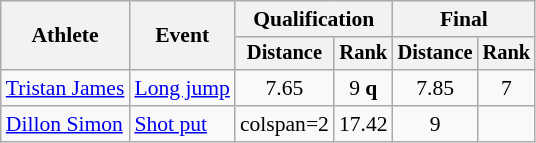<table class="wikitable" style="font-size:90%; text-align:center">
<tr>
<th rowspan=2>Athlete</th>
<th rowspan=2>Event</th>
<th colspan=2>Qualification</th>
<th colspan=2>Final</th>
</tr>
<tr style="font-size:95%">
<th>Distance</th>
<th>Rank</th>
<th>Distance</th>
<th>Rank</th>
</tr>
<tr>
<td align=left><a href='#'>Tristan James</a></td>
<td align=left rowspan=1><a href='#'>Long jump</a></td>
<td>7.65</td>
<td>9 <strong>q</strong></td>
<td>7.85</td>
<td>7</td>
</tr>
<tr>
<td align=left><a href='#'>Dillon Simon</a></td>
<td align=left rowspan=1><a href='#'>Shot put</a></td>
<td>colspan=2 </td>
<td>17.42</td>
<td>9</td>
</tr>
</table>
